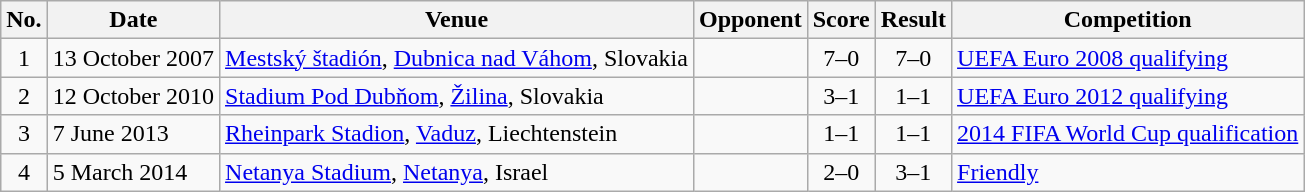<table class="wikitable sortable">
<tr>
<th scope="col">No.</th>
<th scope="col">Date</th>
<th scope="col">Venue</th>
<th scope="col">Opponent</th>
<th scope="col">Score</th>
<th scope="col">Result</th>
<th scope="col">Competition</th>
</tr>
<tr>
<td align="center">1</td>
<td>13 October 2007</td>
<td><a href='#'>Mestský štadión</a>, <a href='#'>Dubnica nad Váhom</a>, Slovakia</td>
<td></td>
<td align="center">7–0</td>
<td align="center">7–0</td>
<td><a href='#'>UEFA Euro 2008 qualifying</a></td>
</tr>
<tr>
<td align="center">2</td>
<td>12 October 2010</td>
<td><a href='#'>Stadium Pod Dubňom</a>, <a href='#'>Žilina</a>, Slovakia</td>
<td></td>
<td align="center">3–1</td>
<td align="center">1–1</td>
<td><a href='#'>UEFA Euro 2012 qualifying</a></td>
</tr>
<tr>
<td align="center">3</td>
<td>7 June 2013</td>
<td><a href='#'>Rheinpark Stadion</a>, <a href='#'>Vaduz</a>, Liechtenstein</td>
<td></td>
<td align="center">1–1</td>
<td align="center">1–1</td>
<td><a href='#'>2014 FIFA World Cup qualification</a></td>
</tr>
<tr>
<td align="center">4</td>
<td>5 March 2014</td>
<td><a href='#'>Netanya Stadium</a>, <a href='#'>Netanya</a>, Israel</td>
<td></td>
<td align="center">2–0</td>
<td align="center">3–1</td>
<td><a href='#'>Friendly</a></td>
</tr>
</table>
